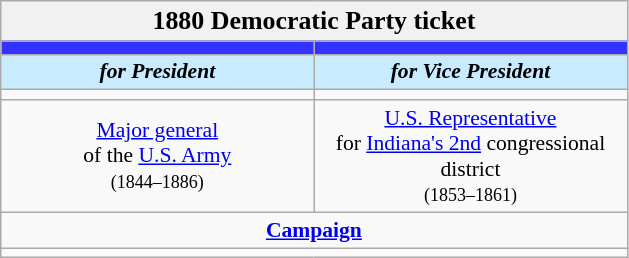<table class="wikitable" style="font-size:90%; text-align:center;">
<tr>
<td style="background:#f1f1f1;" colspan="30"><big><strong>1880 Democratic Party ticket </strong></big></td>
</tr>
<tr>
<th style="width:3em; font-size:135%; background:#3333FF; width:200px;"><a href='#'></a></th>
<th style="width:3em; font-size:135%; background:#3333FF; width:200px;"><a href='#'></a></th>
</tr>
<tr>
<td style="width:3em; font-size:100%; color:#000; background:#C8EBFF; width:200px;"><strong><em>for President</em></strong></td>
<td style="width:3em; font-size:100%; color:#000; background:#C8EBFF; width:200px;"><strong><em>for Vice President</em></strong></td>
</tr>
<tr>
<td></td>
<td></td>
</tr>
<tr>
<td><a href='#'>Major general</a><br>of the <a href='#'>U.S. Army</a><br><small>(1844–1886)</small></td>
<td><a href='#'>U.S. Representative</a><br>for <a href='#'>Indiana's 2nd</a> congressional district<br><small>(1853–1861)</small></td>
</tr>
<tr>
<td colspan=2><a href='#'><strong>Campaign</strong></a></td>
</tr>
<tr>
<td colspan=2></td>
</tr>
</table>
